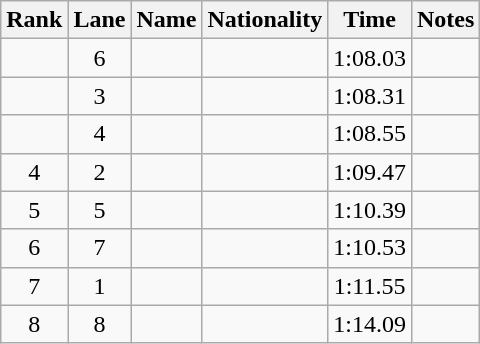<table class="wikitable sortable" style="text-align:center">
<tr>
<th>Rank</th>
<th>Lane</th>
<th>Name</th>
<th>Nationality</th>
<th>Time</th>
<th>Notes</th>
</tr>
<tr>
<td></td>
<td>6</td>
<td align=left></td>
<td align=left></td>
<td>1:08.03</td>
<td></td>
</tr>
<tr>
<td></td>
<td>3</td>
<td align=left></td>
<td align=left></td>
<td>1:08.31</td>
<td></td>
</tr>
<tr>
<td></td>
<td>4</td>
<td align=left></td>
<td align=left></td>
<td>1:08.55</td>
<td></td>
</tr>
<tr>
<td>4</td>
<td>2</td>
<td align=left></td>
<td align=left></td>
<td>1:09.47</td>
<td></td>
</tr>
<tr>
<td>5</td>
<td>5</td>
<td align=left></td>
<td align=left></td>
<td>1:10.39</td>
<td></td>
</tr>
<tr>
<td>6</td>
<td>7</td>
<td align=left></td>
<td align=left></td>
<td>1:10.53</td>
<td></td>
</tr>
<tr>
<td>7</td>
<td>1</td>
<td align=left></td>
<td align=left></td>
<td>1:11.55</td>
<td></td>
</tr>
<tr>
<td>8</td>
<td>8</td>
<td align=left></td>
<td align=left></td>
<td>1:14.09</td>
<td></td>
</tr>
</table>
